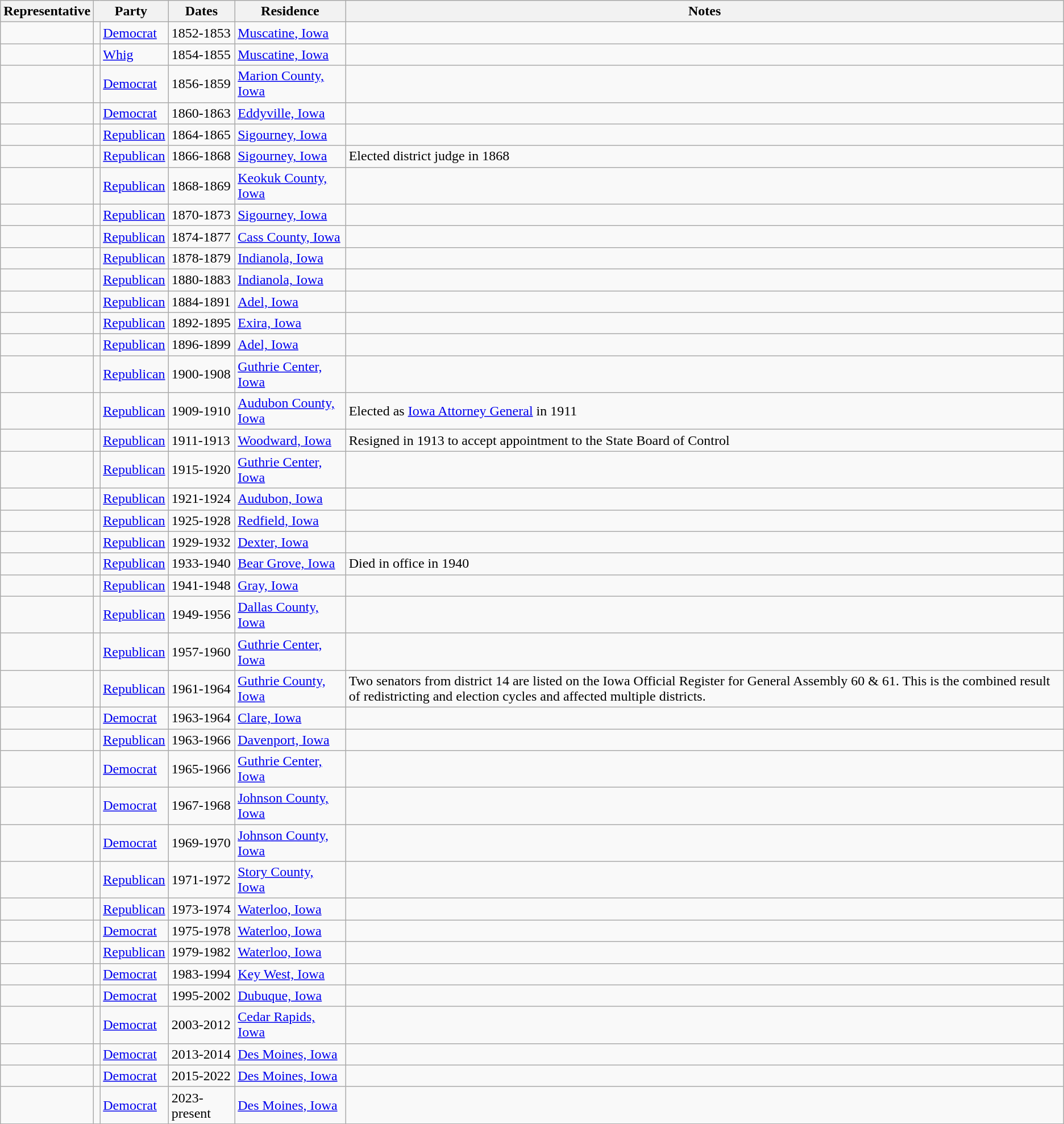<table class="sortable wikitable">
<tr valign=bottom>
<th>Representative</th>
<th colspan="2">Party</th>
<th>Dates</th>
<th>Residence</th>
<th>Notes</th>
</tr>
<tr>
<td></td>
<td bgcolor=></td>
<td><a href='#'>Democrat</a></td>
<td>1852-1853</td>
<td><a href='#'>Muscatine, Iowa</a></td>
<td></td>
</tr>
<tr>
<td></td>
<td bgcolor=></td>
<td><a href='#'>Whig</a></td>
<td>1854-1855</td>
<td><a href='#'>Muscatine, Iowa</a></td>
<td></td>
</tr>
<tr>
<td></td>
<td bgcolor=></td>
<td><a href='#'>Democrat</a></td>
<td>1856-1859</td>
<td><a href='#'>Marion County, Iowa</a></td>
<td></td>
</tr>
<tr>
<td></td>
<td bgcolor=></td>
<td><a href='#'>Democrat</a></td>
<td>1860-1863</td>
<td><a href='#'>Eddyville, Iowa</a></td>
<td></td>
</tr>
<tr>
<td></td>
<td bgcolor=></td>
<td><a href='#'>Republican</a></td>
<td>1864-1865</td>
<td><a href='#'>Sigourney, Iowa</a></td>
<td></td>
</tr>
<tr>
<td></td>
<td bgcolor=></td>
<td><a href='#'>Republican</a></td>
<td>1866-1868</td>
<td><a href='#'>Sigourney, Iowa</a></td>
<td>Elected district judge in 1868</td>
</tr>
<tr>
<td></td>
<td bgcolor=></td>
<td><a href='#'>Republican</a></td>
<td>1868-1869</td>
<td><a href='#'>Keokuk County, Iowa</a></td>
<td></td>
</tr>
<tr>
<td></td>
<td bgcolor=></td>
<td><a href='#'>Republican</a></td>
<td>1870-1873</td>
<td><a href='#'>Sigourney, Iowa</a></td>
<td></td>
</tr>
<tr>
<td></td>
<td bgcolor=></td>
<td><a href='#'>Republican</a></td>
<td>1874-1877</td>
<td><a href='#'>Cass County, Iowa</a></td>
<td></td>
</tr>
<tr>
<td></td>
<td bgcolor=></td>
<td><a href='#'>Republican</a></td>
<td>1878-1879</td>
<td><a href='#'>Indianola, Iowa</a></td>
<td></td>
</tr>
<tr>
<td></td>
<td bgcolor=></td>
<td><a href='#'>Republican</a></td>
<td>1880-1883</td>
<td><a href='#'>Indianola, Iowa</a></td>
<td></td>
</tr>
<tr>
<td></td>
<td bgcolor=></td>
<td><a href='#'>Republican</a></td>
<td>1884-1891</td>
<td><a href='#'>Adel, Iowa</a></td>
<td></td>
</tr>
<tr>
<td></td>
<td bgcolor=></td>
<td><a href='#'>Republican</a></td>
<td>1892-1895</td>
<td><a href='#'>Exira, Iowa</a></td>
<td></td>
</tr>
<tr>
<td></td>
<td bgcolor=></td>
<td><a href='#'>Republican</a></td>
<td>1896-1899</td>
<td><a href='#'>Adel, Iowa</a></td>
<td></td>
</tr>
<tr>
<td></td>
<td bgcolor=></td>
<td><a href='#'>Republican</a></td>
<td>1900-1908</td>
<td><a href='#'>Guthrie Center, Iowa</a></td>
<td></td>
</tr>
<tr>
<td></td>
<td bgcolor=></td>
<td><a href='#'>Republican</a></td>
<td>1909-1910</td>
<td><a href='#'>Audubon County, Iowa</a></td>
<td>Elected as <a href='#'>Iowa Attorney General</a> in 1911</td>
</tr>
<tr>
<td></td>
<td bgcolor=></td>
<td><a href='#'>Republican</a></td>
<td>1911-1913</td>
<td><a href='#'>Woodward, Iowa</a></td>
<td>Resigned in 1913 to accept appointment to the State Board of Control</td>
</tr>
<tr>
<td></td>
<td bgcolor=></td>
<td><a href='#'>Republican</a></td>
<td>1915-1920</td>
<td><a href='#'>Guthrie Center, Iowa</a></td>
<td></td>
</tr>
<tr>
<td></td>
<td bgcolor=></td>
<td><a href='#'>Republican</a></td>
<td>1921-1924</td>
<td><a href='#'>Audubon, Iowa</a></td>
<td></td>
</tr>
<tr>
<td></td>
<td bgcolor=></td>
<td><a href='#'>Republican</a></td>
<td>1925-1928</td>
<td><a href='#'>Redfield, Iowa</a></td>
<td></td>
</tr>
<tr>
<td></td>
<td bgcolor=></td>
<td><a href='#'>Republican</a></td>
<td>1929-1932</td>
<td><a href='#'>Dexter, Iowa</a></td>
<td></td>
</tr>
<tr>
<td></td>
<td bgcolor=></td>
<td><a href='#'>Republican</a></td>
<td>1933-1940</td>
<td><a href='#'>Bear Grove, Iowa</a></td>
<td>Died in office in 1940</td>
</tr>
<tr>
<td></td>
<td bgcolor=></td>
<td><a href='#'>Republican</a></td>
<td>1941-1948</td>
<td><a href='#'>Gray, Iowa</a></td>
<td></td>
</tr>
<tr>
<td></td>
<td bgcolor=></td>
<td><a href='#'>Republican</a></td>
<td>1949-1956</td>
<td><a href='#'>Dallas County, Iowa</a></td>
<td></td>
</tr>
<tr>
<td></td>
<td bgcolor=></td>
<td><a href='#'>Republican</a></td>
<td>1957-1960</td>
<td><a href='#'>Guthrie Center, Iowa</a></td>
<td></td>
</tr>
<tr>
<td></td>
<td bgcolor=></td>
<td><a href='#'>Republican</a></td>
<td>1961-1964</td>
<td><a href='#'>Guthrie County, Iowa</a></td>
<td>Two senators from district 14 are listed on the Iowa Official Register for General Assembly 60 & 61. This is the combined result of redistricting and election cycles and affected multiple districts.</td>
</tr>
<tr>
<td></td>
<td bgcolor=></td>
<td><a href='#'>Democrat</a></td>
<td>1963-1964</td>
<td><a href='#'>Clare, Iowa</a></td>
<td></td>
</tr>
<tr>
<td></td>
<td bgcolor=></td>
<td><a href='#'>Republican</a></td>
<td>1963-1966</td>
<td><a href='#'>Davenport, Iowa</a></td>
<td></td>
</tr>
<tr>
<td></td>
<td bgcolor=></td>
<td><a href='#'>Democrat</a></td>
<td>1965-1966</td>
<td><a href='#'>Guthrie Center, Iowa</a></td>
<td></td>
</tr>
<tr>
<td></td>
<td bgcolor=></td>
<td><a href='#'>Democrat</a></td>
<td>1967-1968</td>
<td><a href='#'>Johnson County, Iowa</a></td>
<td></td>
</tr>
<tr>
<td></td>
<td bgcolor=></td>
<td><a href='#'>Democrat</a></td>
<td>1969-1970</td>
<td><a href='#'>Johnson County, Iowa</a></td>
<td></td>
</tr>
<tr>
<td></td>
<td bgcolor=></td>
<td><a href='#'>Republican</a></td>
<td>1971-1972</td>
<td><a href='#'>Story County, Iowa</a></td>
<td></td>
</tr>
<tr>
<td></td>
<td bgcolor=></td>
<td><a href='#'>Republican</a></td>
<td>1973-1974</td>
<td><a href='#'>Waterloo, Iowa</a></td>
<td></td>
</tr>
<tr>
<td></td>
<td bgcolor=></td>
<td><a href='#'>Democrat</a></td>
<td>1975-1978</td>
<td><a href='#'>Waterloo, Iowa</a></td>
<td></td>
</tr>
<tr>
<td></td>
<td bgcolor=></td>
<td><a href='#'>Republican</a></td>
<td>1979-1982</td>
<td><a href='#'>Waterloo, Iowa</a></td>
<td></td>
</tr>
<tr>
<td></td>
<td bgcolor=></td>
<td><a href='#'>Democrat</a></td>
<td>1983-1994</td>
<td><a href='#'>Key West, Iowa</a></td>
<td></td>
</tr>
<tr>
<td></td>
<td bgcolor=></td>
<td><a href='#'>Democrat</a></td>
<td>1995-2002</td>
<td><a href='#'>Dubuque, Iowa</a></td>
<td></td>
</tr>
<tr>
<td></td>
<td bgcolor=></td>
<td><a href='#'>Democrat</a></td>
<td>2003-2012</td>
<td><a href='#'>Cedar Rapids, Iowa</a></td>
<td></td>
</tr>
<tr>
<td></td>
<td bgcolor=></td>
<td><a href='#'>Democrat</a></td>
<td>2013-2014</td>
<td><a href='#'>Des Moines, Iowa</a></td>
<td></td>
</tr>
<tr>
<td></td>
<td bgcolor=></td>
<td><a href='#'>Democrat</a></td>
<td>2015-2022</td>
<td><a href='#'>Des Moines, Iowa</a></td>
<td></td>
</tr>
<tr>
<td></td>
<td bgcolor=></td>
<td><a href='#'>Democrat</a></td>
<td>2023-present</td>
<td><a href='#'>Des Moines, Iowa</a></td>
<td></td>
</tr>
<tr>
</tr>
</table>
